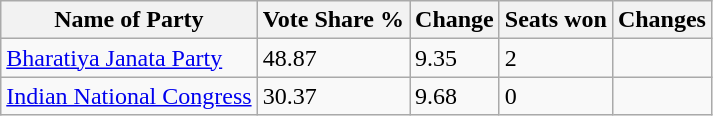<table class="wikitable sortable">
<tr>
<th>Name of Party</th>
<th>Vote Share %</th>
<th>Change</th>
<th>Seats won</th>
<th>Changes</th>
</tr>
<tr>
<td><a href='#'>Bharatiya Janata Party</a></td>
<td>48.87</td>
<td> 9.35</td>
<td>2</td>
<td></td>
</tr>
<tr>
<td><a href='#'>Indian National Congress</a></td>
<td>30.37</td>
<td> 9.68</td>
<td>0</td>
<td></td>
</tr>
</table>
